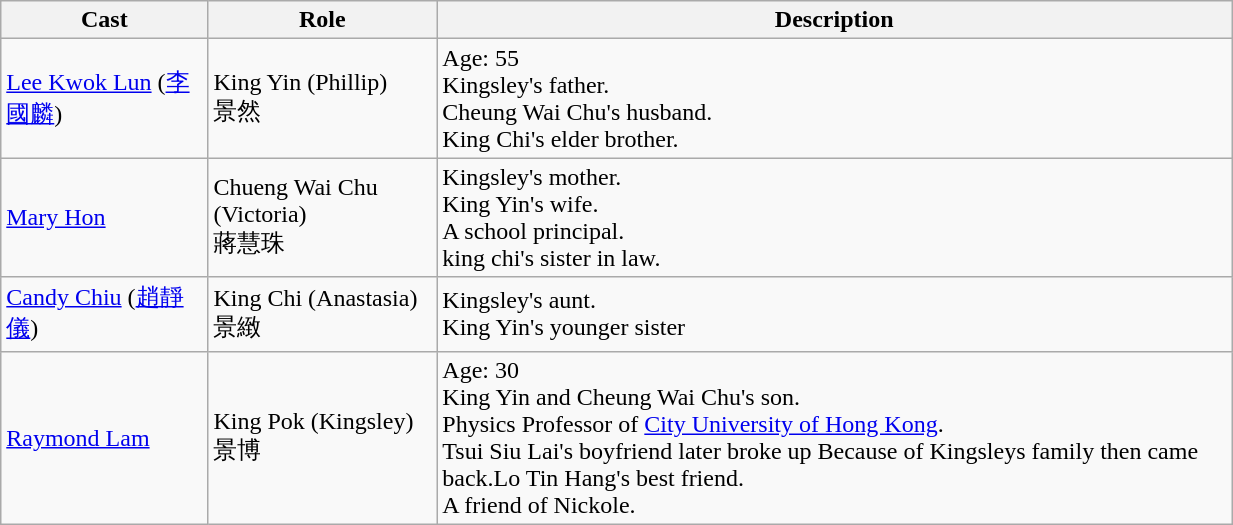<table class="wikitable" width="65%">
<tr>
<th>Cast</th>
<th>Role</th>
<th>Description</th>
</tr>
<tr>
<td><a href='#'>Lee Kwok Lun</a> (<a href='#'>李國麟</a>)</td>
<td>King Yin (Phillip) <br>景然</td>
<td>Age: 55<br>Kingsley's father. <br> Cheung Wai Chu's husband. <br> King Chi's elder brother.</td>
</tr>
<tr>
<td><a href='#'>Mary Hon</a></td>
<td>Chueng Wai Chu (Victoria) <br>蔣慧珠</td>
<td>Kingsley's mother. <br> King Yin's wife. <br> A school principal. <br> king chi's sister in law.</td>
</tr>
<tr>
<td><a href='#'>Candy Chiu</a> (<a href='#'>趙靜儀</a>)</td>
<td>King Chi (Anastasia) <br>景緻</td>
<td>Kingsley's aunt. <br> King Yin's younger sister</td>
</tr>
<tr>
<td><a href='#'>Raymond Lam</a></td>
<td>King Pok (Kingsley) <br>景博</td>
<td>Age: 30 <br> King Yin and Cheung Wai Chu's son.<br>Physics Professor of <a href='#'>City University of Hong Kong</a>.<br>Tsui Siu Lai's boyfriend later broke up Because of Kingsleys family then came back.Lo Tin Hang's best friend. <br> A friend of Nickole.</td>
</tr>
</table>
